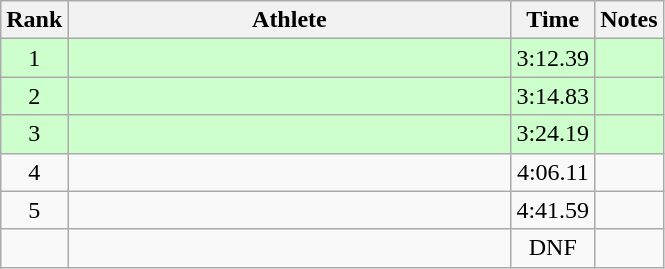<table class="wikitable" style="text-align:center">
<tr>
<th>Rank</th>
<th Style="width:18em">Athlete</th>
<th>Time</th>
<th>Notes</th>
</tr>
<tr style="background:#cfc">
<td>1</td>
<td style="text-align:left"></td>
<td>3:12.39</td>
<td></td>
</tr>
<tr style="background:#cfc">
<td>2</td>
<td style="text-align:left"></td>
<td>3:14.83</td>
<td></td>
</tr>
<tr style="background:#cfc">
<td>3</td>
<td style="text-align:left"></td>
<td>3:24.19</td>
<td></td>
</tr>
<tr>
<td>4</td>
<td style="text-align:left"></td>
<td>4:06.11</td>
<td></td>
</tr>
<tr>
<td>5</td>
<td style="text-align:left"></td>
<td>4:41.59</td>
<td></td>
</tr>
<tr>
<td></td>
<td style="text-align:left"></td>
<td>DNF</td>
<td></td>
</tr>
</table>
